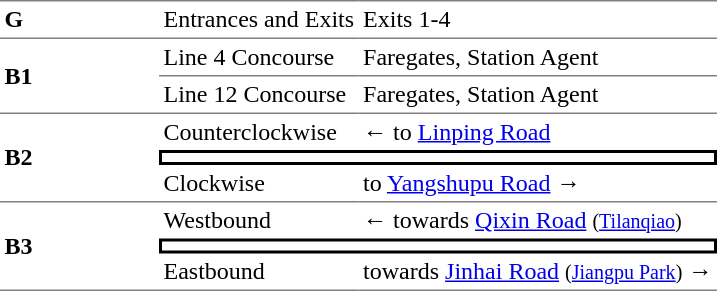<table cellspacing=0 cellpadding=3>
<tr>
<td style="border-top:solid 1px gray;border-bottom:solid 1px gray;" width=100><strong>G</strong></td>
<td style="border-top:solid 1px gray;border-bottom:solid 1px gray;">Entrances and Exits</td>
<td style="border-top:solid 1px gray;border-bottom:solid 1px gray;">Exits 1-4</td>
</tr>
<tr>
<td style="border-bottom:solid 1px gray;" rowspan=2><strong>B1</strong></td>
<td style="border-bottom:solid 1px gray;">Line 4 Concourse</td>
<td style="border-bottom:solid 1px gray;">Faregates, Station Agent</td>
</tr>
<tr>
<td style="border-bottom:solid 1px gray;">Line 12 Concourse</td>
<td style="border-bottom:solid 1px gray;">Faregates, Station Agent</td>
</tr>
<tr>
<td style="border-bottom:solid 1px gray;" rowspan=3><strong>B2</strong></td>
<td>Counterclockwise</td>
<td>←  to <a href='#'>Linping Road</a></td>
</tr>
<tr>
<td style="border-top:solid 2px black;border-right:solid 2px black;border-left:solid 2px black;border-bottom:solid 2px black;" colspan=2></td>
</tr>
<tr>
<td style="border-bottom:solid 1px gray;">Clockwise</td>
<td style="border-bottom:solid 1px gray;">  to <a href='#'>Yangshupu Road</a> →</td>
</tr>
<tr>
<td style="border-bottom:solid 1px gray;" rowspan=3><strong>B3</strong></td>
<td>Westbound</td>
<td>←  towards <a href='#'>Qixin Road</a> <small>(<a href='#'>Tilanqiao</a>)</small></td>
</tr>
<tr>
<td style="border-top:solid 2px black;border-right:solid 2px black;border-left:solid 2px black;border-bottom:solid 2px black;" colspan=2></td>
</tr>
<tr>
<td style="border-bottom:solid 1px gray;">Eastbound</td>
<td style="border-bottom:solid 1px gray;">  towards <a href='#'>Jinhai Road</a> <small>(<a href='#'>Jiangpu Park</a>)</small> →</td>
</tr>
</table>
